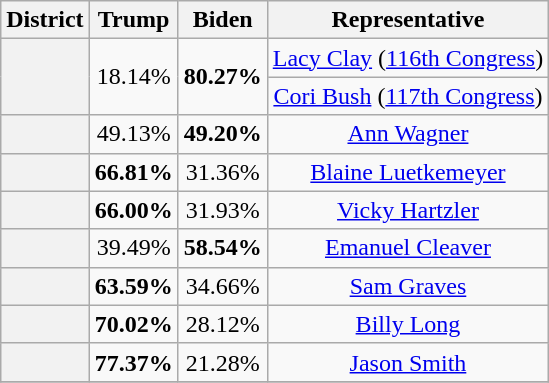<table class=wikitable>
<tr>
<th>District</th>
<th>Trump</th>
<th>Biden</th>
<th>Representative</th>
</tr>
<tr align=center>
<th rowspan=2 ></th>
<td rowspan=2>18.14%</td>
<td rowspan=2><strong>80.27%</strong></td>
<td><a href='#'>Lacy Clay</a> (<a href='#'>116th Congress</a>)</td>
</tr>
<tr align=center>
<td><a href='#'>Cori Bush</a> (<a href='#'>117th Congress</a>)</td>
</tr>
<tr align=center>
<th></th>
<td>49.13%</td>
<td><strong>49.20%</strong></td>
<td><a href='#'>Ann Wagner</a></td>
</tr>
<tr align=center>
<th></th>
<td><strong>66.81%</strong></td>
<td>31.36%</td>
<td><a href='#'>Blaine Luetkemeyer</a></td>
</tr>
<tr align=center>
<th></th>
<td><strong>66.00%</strong></td>
<td>31.93%</td>
<td><a href='#'>Vicky Hartzler</a></td>
</tr>
<tr align=center>
<th></th>
<td>39.49%</td>
<td><strong>58.54%</strong></td>
<td><a href='#'>Emanuel Cleaver</a></td>
</tr>
<tr align=center>
<th></th>
<td><strong>63.59%</strong></td>
<td>34.66%</td>
<td><a href='#'>Sam Graves</a></td>
</tr>
<tr align=center>
<th></th>
<td><strong>70.02%</strong></td>
<td>28.12%</td>
<td><a href='#'>Billy Long</a></td>
</tr>
<tr align=center>
<th></th>
<td><strong>77.37%</strong></td>
<td>21.28%</td>
<td><a href='#'>Jason Smith</a></td>
</tr>
<tr align=center>
</tr>
</table>
